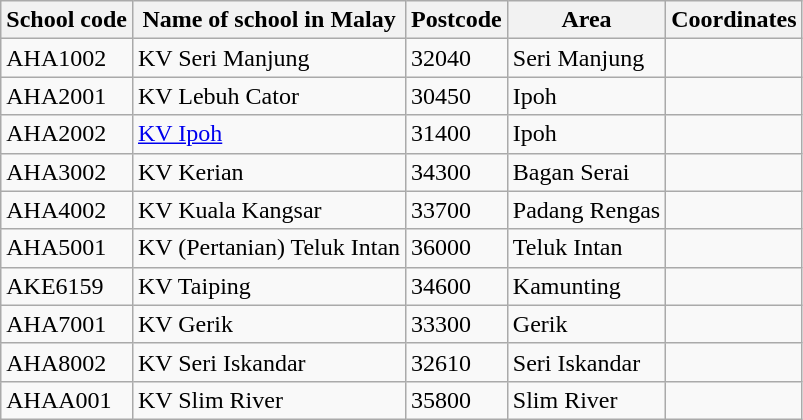<table class="wikitable sortable">
<tr>
<th>School code</th>
<th>Name of school in Malay</th>
<th>Postcode</th>
<th>Area</th>
<th>Coordinates</th>
</tr>
<tr>
<td>AHA1002</td>
<td>KV Seri Manjung</td>
<td>32040</td>
<td>Seri Manjung</td>
<td></td>
</tr>
<tr>
<td>AHA2001</td>
<td>KV Lebuh Cator</td>
<td>30450</td>
<td>Ipoh</td>
<td></td>
</tr>
<tr>
<td>AHA2002</td>
<td><a href='#'>KV Ipoh</a></td>
<td>31400</td>
<td>Ipoh</td>
<td></td>
</tr>
<tr>
<td>AHA3002</td>
<td>KV Kerian</td>
<td>34300</td>
<td>Bagan Serai</td>
<td></td>
</tr>
<tr>
<td>AHA4002</td>
<td>KV Kuala Kangsar</td>
<td>33700</td>
<td>Padang Rengas</td>
<td></td>
</tr>
<tr>
<td>AHA5001</td>
<td>KV (Pertanian) Teluk Intan</td>
<td>36000</td>
<td>Teluk Intan</td>
<td></td>
</tr>
<tr>
<td>AKE6159</td>
<td>KV Taiping</td>
<td>34600</td>
<td>Kamunting</td>
<td></td>
</tr>
<tr>
<td>AHA7001</td>
<td>KV Gerik</td>
<td>33300</td>
<td>Gerik</td>
<td></td>
</tr>
<tr>
<td>AHA8002</td>
<td>KV Seri Iskandar</td>
<td>32610</td>
<td>Seri Iskandar</td>
<td></td>
</tr>
<tr>
<td>AHAA001</td>
<td>KV Slim River</td>
<td>35800</td>
<td>Slim River</td>
<td></td>
</tr>
</table>
